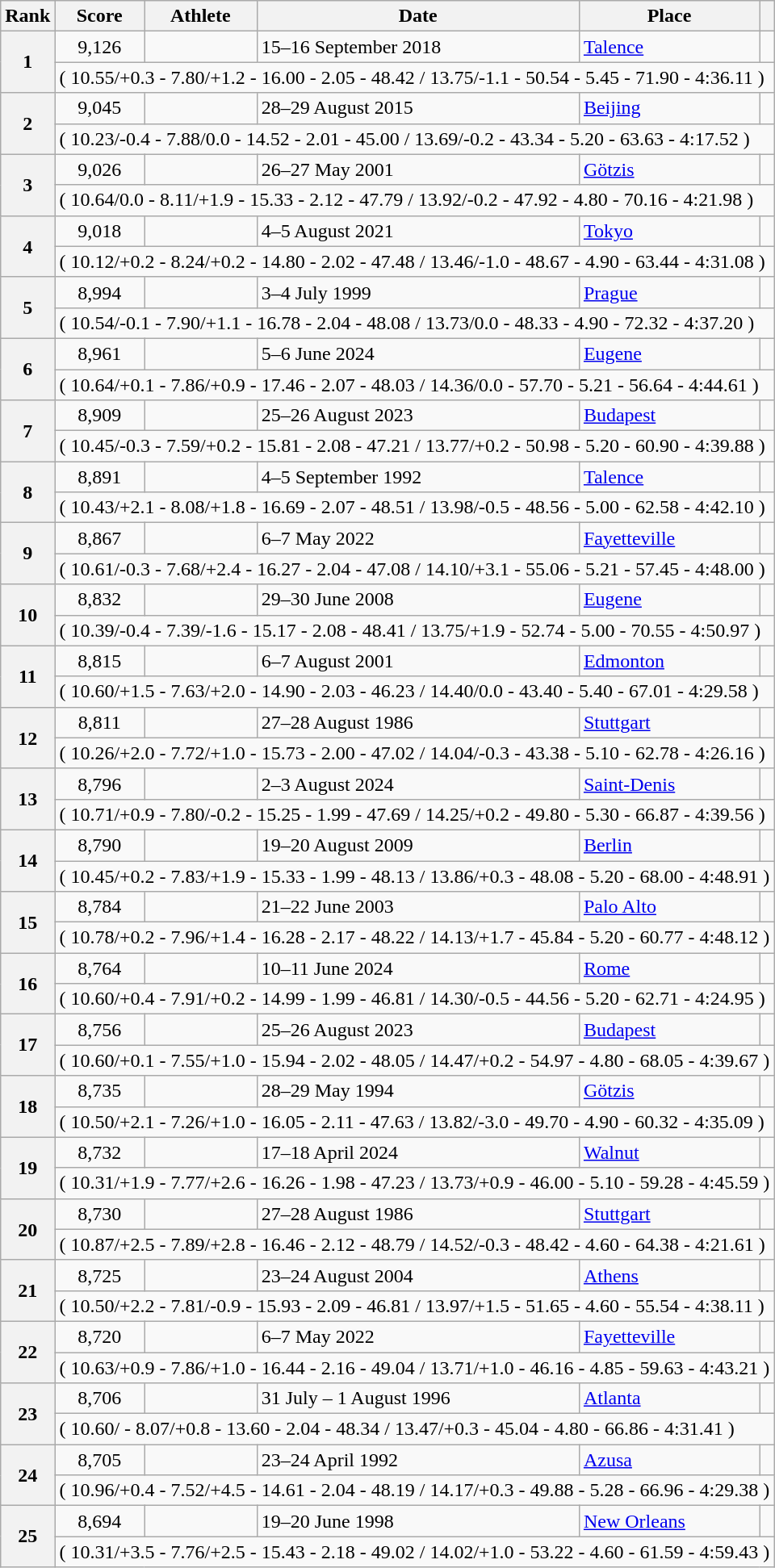<table class="wikitable">
<tr>
<th>Rank</th>
<th>Score</th>
<th>Athlete</th>
<th>Date</th>
<th>Place</th>
<th></th>
</tr>
<tr>
<th rowspan=2>1</th>
<td align=center>9,126</td>
<td></td>
<td>15–16 September 2018</td>
<td><a href='#'>Talence</a></td>
<td></td>
</tr>
<tr>
<td colspan=5>( 10.55/+0.3 - 7.80/+1.2 - 16.00 - 2.05 - 48.42 / 13.75/-1.1 - 50.54 - 5.45 - 71.90 - 4:36.11 )</td>
</tr>
<tr>
<th rowspan=2>2</th>
<td align=center>9,045</td>
<td></td>
<td>28–29 August 2015</td>
<td><a href='#'>Beijing</a></td>
<td></td>
</tr>
<tr>
<td colspan=5>( 10.23/-0.4 - 7.88/0.0 - 14.52 - 2.01 - 45.00 / 13.69/-0.2 - 43.34 - 5.20 - 63.63 - 4:17.52 )</td>
</tr>
<tr>
<th rowspan=2>3</th>
<td align=center>9,026</td>
<td></td>
<td>26–27 May 2001</td>
<td><a href='#'>Götzis</a></td>
<td></td>
</tr>
<tr>
<td colspan=5>( 10.64/0.0 - 8.11/+1.9 - 15.33 - 2.12 - 47.79 / 13.92/-0.2 - 47.92 - 4.80 - 70.16 - 4:21.98 )</td>
</tr>
<tr>
<th rowspan=2>4</th>
<td align=center>9,018</td>
<td></td>
<td>4–5 August 2021</td>
<td><a href='#'>Tokyo</a></td>
<td></td>
</tr>
<tr>
<td colspan=5>( 10.12/+0.2 - 8.24/+0.2 - 14.80 - 2.02 - 47.48 / 13.46/-1.0 - 48.67 - 4.90 - 63.44 - 4:31.08 )</td>
</tr>
<tr>
<th rowspan=2>5</th>
<td align="center">8,994</td>
<td></td>
<td>3–4 July 1999</td>
<td><a href='#'>Prague</a></td>
<td></td>
</tr>
<tr>
<td colspan=5>( 10.54/-0.1 - 7.90/+1.1 - 16.78 - 2.04 - 48.08 / 13.73/0.0 - 48.33 - 4.90 - 72.32 - 4:37.20 )</td>
</tr>
<tr>
<th rowspan="2">6</th>
<td align=center>8,961</td>
<td></td>
<td>5–6 June 2024</td>
<td><a href='#'>Eugene</a></td>
<td></td>
</tr>
<tr>
<td colspan=5>( 10.64/+0.1 - 7.86/+0.9 - 17.46 - 2.07 - 48.03 / 14.36/0.0 - 57.70 - 5.21 - 56.64 - 4:44.61 )</td>
</tr>
<tr>
<th rowspan="2">7</th>
<td align="center">8,909</td>
<td></td>
<td>25–26 August 2023</td>
<td><a href='#'>Budapest</a></td>
<td></td>
</tr>
<tr>
<td colspan="5">( 10.45/-0.3 - 7.59/+0.2 - 15.81 - 2.08 - 47.21 / 13.77/+0.2 - 50.98 - 5.20 - 60.90 - 4:39.88 )</td>
</tr>
<tr>
<th rowspan="2">8</th>
<td align="center">8,891</td>
<td></td>
<td>4–5 September 1992</td>
<td><a href='#'>Talence</a></td>
<td></td>
</tr>
<tr>
<td colspan=5>( 10.43/+2.1 - 8.08/+1.8 - 16.69 - 2.07 - 48.51 / 13.98/-0.5 - 48.56 - 5.00 - 62.58 - 4:42.10 )</td>
</tr>
<tr>
<th rowspan=2>9</th>
<td align=center>8,867</td>
<td></td>
<td>6–7 May 2022</td>
<td><a href='#'>Fayetteville</a></td>
<td></td>
</tr>
<tr>
<td colspan="5">( 10.61/-0.3 - 7.68/+2.4 - 16.27 - 2.04 - 47.08 / 14.10/+3.1 - 55.06 - 5.21 - 57.45 - 4:48.00 )</td>
</tr>
<tr>
<th rowspan="2">10</th>
<td align="center">8,832</td>
<td></td>
<td>29–30 June 2008</td>
<td><a href='#'>Eugene</a></td>
<td></td>
</tr>
<tr>
<td colspan=5>( 10.39/-0.4 - 7.39/-1.6 - 15.17 - 2.08 - 48.41 / 13.75/+1.9 - 52.74 - 5.00 - 70.55 - 4:50.97 )</td>
</tr>
<tr>
<th rowspan=2>11</th>
<td align=center>8,815</td>
<td></td>
<td>6–7 August 2001</td>
<td><a href='#'>Edmonton</a></td>
<td></td>
</tr>
<tr>
<td colspan=5>( 10.60/+1.5 - 7.63/+2.0 - 14.90 - 2.03 - 46.23 / 14.40/0.0 - 43.40 - 5.40 - 67.01 - 4:29.58 )</td>
</tr>
<tr>
<th rowspan=2>12</th>
<td align=center>8,811</td>
<td></td>
<td>27–28 August 1986</td>
<td><a href='#'>Stuttgart</a></td>
<td></td>
</tr>
<tr>
<td colspan=5>( 10.26/+2.0 - 7.72/+1.0 - 15.73 - 2.00 - 47.02 / 14.04/-0.3 - 43.38 - 5.10 - 62.78 - 4:26.16 )</td>
</tr>
<tr>
<th rowspan=2>13</th>
<td align=center>8,796</td>
<td></td>
<td>2–3 August 2024</td>
<td><a href='#'>Saint-Denis</a></td>
<td></td>
</tr>
<tr>
<td colspan=5>( 10.71/+0.9 - 7.80/-0.2 - 15.25 - 1.99 - 47.69 / 14.25/+0.2 - 49.80 - 5.30 - 66.87 - 4:39.56 )</td>
</tr>
<tr>
<th rowspan=2>14</th>
<td align=center>8,790</td>
<td></td>
<td>19–20 August 2009</td>
<td><a href='#'>Berlin</a></td>
<td></td>
</tr>
<tr>
<td colspan=5>( 10.45/+0.2 - 7.83/+1.9 - 15.33 - 1.99 - 48.13 / 13.86/+0.3 - 48.08 - 5.20 - 68.00 - 4:48.91 )</td>
</tr>
<tr>
<th rowspan=2>15</th>
<td align=center>8,784</td>
<td></td>
<td>21–22 June 2003</td>
<td><a href='#'>Palo Alto</a></td>
<td></td>
</tr>
<tr>
<td colspan=5>( 10.78/+0.2 - 7.96/+1.4 - 16.28 - 2.17 - 48.22 / 14.13/+1.7 - 45.84 - 5.20 - 60.77 - 4:48.12 )</td>
</tr>
<tr>
<th rowspan=2>16</th>
<td align=center>8,764</td>
<td></td>
<td>10–11 June 2024</td>
<td><a href='#'>Rome</a></td>
<td></td>
</tr>
<tr>
<td colspan=5>( 10.60/+0.4 - 7.91/+0.2 - 14.99 - 1.99 - 46.81 / 14.30/-0.5 - 44.56 - 5.20 - 62.71 - 4:24.95 )</td>
</tr>
<tr>
<th rowspan=2>17</th>
<td align=center>8,756</td>
<td></td>
<td>25–26 August 2023</td>
<td><a href='#'>Budapest</a></td>
<td></td>
</tr>
<tr>
<td colspan=5>( 10.60/+0.1 - 7.55/+1.0 - 15.94 - 2.02 - 48.05 / 14.47/+0.2 - 54.97 - 4.80 - 68.05 - 4:39.67 )</td>
</tr>
<tr>
<th rowspan=2>18</th>
<td align=center>8,735</td>
<td></td>
<td>28–29 May 1994</td>
<td><a href='#'>Götzis</a></td>
<td></td>
</tr>
<tr>
<td colspan=5>( 10.50/+2.1 - 7.26/+1.0 - 16.05 - 2.11 - 47.63 / 13.82/-3.0 - 49.70 - 4.90 - 60.32 - 4:35.09 )</td>
</tr>
<tr>
<th rowspan=2>19</th>
<td align=center>8,732</td>
<td></td>
<td>17–18 April 2024</td>
<td><a href='#'>Walnut</a></td>
<td></td>
</tr>
<tr>
<td colspan=5>( 10.31/+1.9 - 7.77/+2.6 - 16.26 - 1.98 - 47.23 / 13.73/+0.9 - 46.00 - 5.10 - 59.28 - 4:45.59 )</td>
</tr>
<tr>
<th rowspan=2>20</th>
<td align=center>8,730</td>
<td></td>
<td>27–28 August 1986</td>
<td><a href='#'>Stuttgart</a></td>
<td></td>
</tr>
<tr>
<td colspan=5>( 10.87/+2.5 - 7.89/+2.8 - 16.46 - 2.12 - 48.79 / 14.52/-0.3 - 48.42 - 4.60 - 64.38 - 4:21.61 )</td>
</tr>
<tr>
<th rowspan=2>21</th>
<td align=center>8,725</td>
<td></td>
<td>23–24 August 2004</td>
<td><a href='#'>Athens</a></td>
<td></td>
</tr>
<tr>
<td colspan=5>( 10.50/+2.2 - 7.81/-0.9 - 15.93 - 2.09 - 46.81 / 13.97/+1.5 - 51.65 - 4.60 - 55.54 - 4:38.11 )</td>
</tr>
<tr>
<th rowspan=2>22</th>
<td align="center">8,720</td>
<td></td>
<td>6–7 May 2022</td>
<td><a href='#'>Fayetteville</a></td>
<td></td>
</tr>
<tr>
<td colspan=5>( 10.63/+0.9 - 7.86/+1.0 - 16.44 - 2.16 - 49.04 / 13.71/+1.0 - 46.16 - 4.85 - 59.63 - 4:43.21 )</td>
</tr>
<tr>
<th rowspan=2>23</th>
<td align="center">8,706</td>
<td></td>
<td>31 July – 1 August 1996</td>
<td><a href='#'>Atlanta</a></td>
<td></td>
</tr>
<tr>
<td colspan=5>( 10.60/ - 8.07/+0.8 - 13.60 - 2.04 - 48.34 / 13.47/+0.3 - 45.04 - 4.80 - 66.86 - 4:31.41 )</td>
</tr>
<tr>
<th rowspan="2">24</th>
<td align="center">8,705</td>
<td></td>
<td>23–24 April 1992</td>
<td><a href='#'>Azusa</a></td>
<td></td>
</tr>
<tr>
<td colspan=5>( 10.96/+0.4 - 7.52/+4.5 - 14.61 - 2.04 - 48.19 / 14.17/+0.3 - 49.88 - 5.28 - 66.96 - 4:29.38 )</td>
</tr>
<tr>
<th rowspan=2>25</th>
<td align="center">8,694</td>
<td></td>
<td>19–20 June 1998</td>
<td><a href='#'>New Orleans</a></td>
<td></td>
</tr>
<tr>
<td colspan=5>( 10.31/+3.5 - 7.76/+2.5 - 15.43 - 2.18 - 49.02 / 14.02/+1.0 - 53.22 - 4.60 - 61.59 - 4:59.43 )</td>
</tr>
</table>
